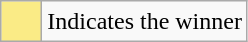<table class="wikitable">
<tr>
<td style="background:#FAEB86; height:20px; width:20px"></td>
<td>Indicates the winner</td>
</tr>
</table>
